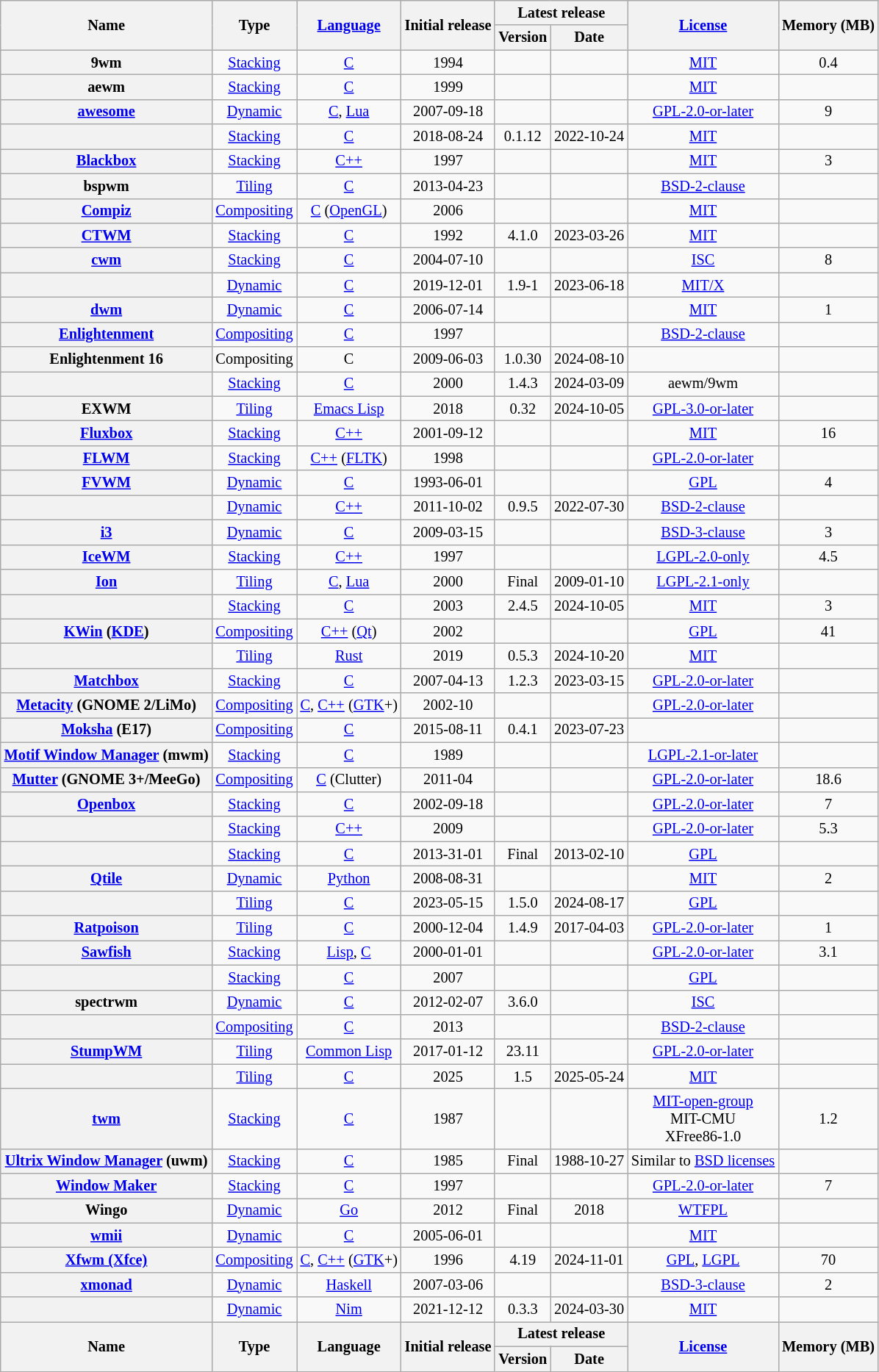<table class="sortable wikitable" style="font-size: 85%; text-align: center; width: auto;">
<tr>
<th rowspan="2">Name</th>
<th rowspan="2">Type</th>
<th rowspan="2"><a href='#'>Language</a></th>
<th rowspan="2">Initial release</th>
<th colspan="2">Latest release</th>
<th rowspan="2"><a href='#'>License</a></th>
<th rowspan="2">Memory (MB)</th>
</tr>
<tr>
<th>Version </th>
<th>Date </th>
</tr>
<tr>
<th>9wm</th>
<td><a href='#'>Stacking</a></td>
<td><a href='#'>C</a></td>
<td>1994</td>
<td></td>
<td></td>
<td><a href='#'>MIT</a></td>
<td>0.4</td>
</tr>
<tr>
<th>aewm</th>
<td><a href='#'>Stacking</a></td>
<td><a href='#'>C</a></td>
<td>1999</td>
<td></td>
<td></td>
<td><a href='#'>MIT</a></td>
<td></td>
</tr>
<tr>
<th><a href='#'>awesome</a></th>
<td><a href='#'>Dynamic</a></td>
<td><a href='#'>C</a>, <a href='#'>Lua</a></td>
<td>2007-09-18</td>
<td></td>
<td></td>
<td><a href='#'>GPL-2.0-or-later</a></td>
<td>9</td>
</tr>
<tr>
<th></th>
<td><a href='#'>Stacking</a></td>
<td><a href='#'>C</a></td>
<td>2018-08-24</td>
<td>0.1.12</td>
<td>2022-10-24</td>
<td><a href='#'>MIT</a></td>
<td></td>
</tr>
<tr>
<th><a href='#'>Blackbox</a></th>
<td><a href='#'>Stacking</a></td>
<td><a href='#'>C++</a></td>
<td>1997</td>
<td></td>
<td></td>
<td><a href='#'>MIT</a></td>
<td>3</td>
</tr>
<tr>
<th>bspwm</th>
<td><a href='#'>Tiling</a></td>
<td><a href='#'>C</a></td>
<td>2013-04-23</td>
<td></td>
<td></td>
<td><a href='#'>BSD-2-clause</a></td>
<td></td>
</tr>
<tr>
<th><a href='#'>Compiz</a></th>
<td><a href='#'>Compositing</a></td>
<td><a href='#'>C</a> (<a href='#'>OpenGL</a>)</td>
<td>2006</td>
<td></td>
<td></td>
<td><a href='#'>MIT</a></td>
<td></td>
</tr>
<tr>
<th><a href='#'>CTWM</a></th>
<td><a href='#'>Stacking</a></td>
<td><a href='#'>C</a></td>
<td>1992</td>
<td>4.1.0</td>
<td>2023-03-26</td>
<td><a href='#'>MIT</a></td>
<td></td>
</tr>
<tr>
<th><a href='#'>cwm</a></th>
<td><a href='#'>Stacking</a></td>
<td><a href='#'>C</a></td>
<td>2004-07-10</td>
<td></td>
<td></td>
<td><a href='#'>ISC</a></td>
<td>8</td>
</tr>
<tr>
<th></th>
<td><a href='#'>Dynamic</a></td>
<td><a href='#'>C</a></td>
<td>2019-12-01</td>
<td>1.9-1</td>
<td>2023-06-18</td>
<td><a href='#'>MIT/X</a></td>
<td></td>
</tr>
<tr>
<th><a href='#'>dwm</a></th>
<td><a href='#'>Dynamic</a></td>
<td><a href='#'>C</a></td>
<td>2006-07-14</td>
<td></td>
<td></td>
<td><a href='#'>MIT</a></td>
<td>1</td>
</tr>
<tr>
<th><a href='#'>Enlightenment</a></th>
<td><a href='#'>Compositing</a></td>
<td><a href='#'>C</a></td>
<td>1997</td>
<td></td>
<td></td>
<td><a href='#'>BSD-2-clause</a></td>
<td></td>
</tr>
<tr>
<th>Enlightenment 16</th>
<td>Compositing</td>
<td>C</td>
<td>2009-06-03</td>
<td>1.0.30</td>
<td>2024-08-10</td>
<td></td>
<td></td>
</tr>
<tr>
<th></th>
<td><a href='#'>Stacking</a></td>
<td><a href='#'>C</a></td>
<td>2000</td>
<td>1.4.3</td>
<td>2024-03-09</td>
<td>aewm/9wm</td>
<td></td>
</tr>
<tr>
<th>EXWM</th>
<td><a href='#'>Tiling</a></td>
<td><a href='#'>Emacs Lisp</a></td>
<td>2018</td>
<td>0.32</td>
<td>2024-10-05</td>
<td><a href='#'>GPL-3.0-or-later</a></td>
<td></td>
</tr>
<tr>
<th><a href='#'>Fluxbox</a></th>
<td><a href='#'>Stacking</a></td>
<td><a href='#'>C++</a></td>
<td>2001-09-12</td>
<td></td>
<td></td>
<td><a href='#'>MIT</a></td>
<td>16</td>
</tr>
<tr>
<th><a href='#'>FLWM</a></th>
<td><a href='#'>Stacking</a></td>
<td><a href='#'>C++</a> (<a href='#'>FLTK</a>)</td>
<td>1998</td>
<td></td>
<td></td>
<td><a href='#'>GPL-2.0-or-later</a></td>
<td></td>
</tr>
<tr>
<th><a href='#'>FVWM</a></th>
<td><a href='#'>Dynamic</a></td>
<td><a href='#'>C</a></td>
<td>1993-06-01</td>
<td></td>
<td></td>
<td><a href='#'>GPL</a></td>
<td>4</td>
</tr>
<tr>
<th></th>
<td><a href='#'>Dynamic</a></td>
<td><a href='#'>C++</a></td>
<td>2011-10-02</td>
<td>0.9.5</td>
<td>2022-07-30</td>
<td><a href='#'>BSD-2-clause</a></td>
<td></td>
</tr>
<tr>
<th><a href='#'>i3</a></th>
<td><a href='#'>Dynamic</a></td>
<td><a href='#'>C</a></td>
<td>2009-03-15</td>
<td></td>
<td></td>
<td><a href='#'>BSD-3-clause</a></td>
<td>3</td>
</tr>
<tr>
<th><a href='#'>IceWM</a></th>
<td><a href='#'>Stacking</a></td>
<td><a href='#'>C++</a></td>
<td>1997</td>
<td></td>
<td></td>
<td><a href='#'>LGPL-2.0-only</a></td>
<td>4.5</td>
</tr>
<tr>
<th><a href='#'>Ion</a></th>
<td><a href='#'>Tiling</a></td>
<td><a href='#'>C</a>, <a href='#'>Lua</a></td>
<td>2000</td>
<td>Final</td>
<td>2009-01-10</td>
<td><a href='#'>LGPL-2.1-only</a></td>
<td></td>
</tr>
<tr>
<th></th>
<td><a href='#'>Stacking</a></td>
<td><a href='#'>C</a></td>
<td>2003</td>
<td>2.4.5</td>
<td>2024-10-05</td>
<td><a href='#'>MIT</a></td>
<td>3</td>
</tr>
<tr>
<th><a href='#'>KWin</a> (<a href='#'>KDE</a>)</th>
<td><a href='#'>Compositing</a></td>
<td><a href='#'>C++</a> (<a href='#'>Qt</a>)</td>
<td>2002</td>
<td></td>
<td></td>
<td><a href='#'>GPL</a></td>
<td>41</td>
</tr>
<tr>
<th></th>
<td><a href='#'>Tiling</a></td>
<td><a href='#'>Rust</a></td>
<td>2019</td>
<td>0.5.3</td>
<td>2024-10-20</td>
<td><a href='#'>MIT</a></td>
<td></td>
</tr>
<tr>
<th><a href='#'>Matchbox</a></th>
<td><a href='#'>Stacking</a></td>
<td><a href='#'>C</a></td>
<td>2007-04-13</td>
<td>1.2.3</td>
<td>2023-03-15</td>
<td><a href='#'>GPL-2.0-or-later</a></td>
<td></td>
</tr>
<tr>
<th><a href='#'>Metacity</a> (GNOME 2/LiMo)</th>
<td><a href='#'>Compositing</a></td>
<td><a href='#'>C</a>, <a href='#'>C++</a> (<a href='#'>GTK</a>+)</td>
<td>2002-10</td>
<td></td>
<td></td>
<td><a href='#'>GPL-2.0-or-later</a></td>
<td></td>
</tr>
<tr>
<th><a href='#'>Moksha</a> (E17)</th>
<td><a href='#'>Compositing</a></td>
<td><a href='#'>C</a></td>
<td>2015-08-11</td>
<td>0.4.1</td>
<td>2023-07-23</td>
<td></td>
<td></td>
</tr>
<tr>
<th><a href='#'>Motif Window Manager</a> (mwm)</th>
<td><a href='#'>Stacking</a></td>
<td><a href='#'>C</a></td>
<td>1989</td>
<td></td>
<td></td>
<td><a href='#'>LGPL-2.1-or-later</a></td>
<td></td>
</tr>
<tr>
<th><a href='#'>Mutter</a> (GNOME 3+/MeeGo)</th>
<td><a href='#'>Compositing</a></td>
<td><a href='#'>C</a> (Clutter)</td>
<td>2011-04</td>
<td></td>
<td></td>
<td><a href='#'>GPL-2.0-or-later</a></td>
<td>18.6</td>
</tr>
<tr>
<th><a href='#'>Openbox</a></th>
<td><a href='#'>Stacking</a></td>
<td><a href='#'>C</a></td>
<td>2002-09-18</td>
<td></td>
<td></td>
<td><a href='#'>GPL-2.0-or-later</a></td>
<td>7</td>
</tr>
<tr>
<th></th>
<td><a href='#'>Stacking</a></td>
<td><a href='#'>C++</a></td>
<td>2009</td>
<td></td>
<td></td>
<td><a href='#'>GPL-2.0-or-later</a></td>
<td>5.3</td>
</tr>
<tr>
<th></th>
<td><a href='#'>Stacking</a></td>
<td><a href='#'>C</a></td>
<td>2013-31-01</td>
<td>Final</td>
<td>2013-02-10</td>
<td><a href='#'>GPL</a></td>
<td></td>
</tr>
<tr>
<th><a href='#'>Qtile</a></th>
<td><a href='#'>Dynamic</a></td>
<td><a href='#'>Python</a></td>
<td>2008-08-31</td>
<td></td>
<td></td>
<td><a href='#'>MIT</a></td>
<td>2</td>
</tr>
<tr>
<th></th>
<td><a href='#'>Tiling</a></td>
<td><a href='#'>C</a></td>
<td>2023-05-15</td>
<td>1.5.0</td>
<td>2024-08-17</td>
<td><a href='#'>GPL</a></td>
<td></td>
</tr>
<tr>
<th><a href='#'>Ratpoison</a></th>
<td><a href='#'>Tiling</a></td>
<td><a href='#'>C</a></td>
<td>2000-12-04</td>
<td>1.4.9</td>
<td>2017-04-03</td>
<td><a href='#'>GPL-2.0-or-later</a></td>
<td>1</td>
</tr>
<tr>
<th><a href='#'>Sawfish</a></th>
<td><a href='#'>Stacking</a></td>
<td><a href='#'>Lisp</a>, <a href='#'>C</a></td>
<td>2000-01-01</td>
<td></td>
<td></td>
<td><a href='#'>GPL-2.0-or-later</a></td>
<td>3.1</td>
</tr>
<tr>
<th> </th>
<td><a href='#'>Stacking</a></td>
<td><a href='#'>C</a></td>
<td>2007</td>
<td></td>
<td></td>
<td><a href='#'>GPL</a></td>
<td></td>
</tr>
<tr>
<th>spectrwm</th>
<td><a href='#'>Dynamic</a></td>
<td><a href='#'>C</a></td>
<td>2012-02-07</td>
<td>3.6.0</td>
<td></td>
<td><a href='#'>ISC</a></td>
<td></td>
</tr>
<tr>
<th></th>
<td><a href='#'>Compositing</a></td>
<td><a href='#'>C</a></td>
<td>2013</td>
<td></td>
<td></td>
<td><a href='#'>BSD-2-clause</a></td>
<td></td>
</tr>
<tr>
<th><a href='#'>StumpWM</a></th>
<td><a href='#'>Tiling</a></td>
<td><a href='#'>Common Lisp</a></td>
<td>2017-01-12</td>
<td>23.11</td>
<td></td>
<td><a href='#'>GPL-2.0-or-later</a></td>
<td></td>
</tr>
<tr>
<th></th>
<td><a href='#'>Tiling</a></td>
<td><a href='#'>C</a></td>
<td>2025</td>
<td>1.5</td>
<td>2025-05-24</td>
<td><a href='#'>MIT</a></td>
<td></td>
</tr>
<tr>
<th><a href='#'>twm</a></th>
<td><a href='#'>Stacking</a></td>
<td><a href='#'>C</a></td>
<td>1987</td>
<td></td>
<td></td>
<td><a href='#'>MIT-open-group</a><br>MIT-CMU<br>XFree86-1.0</td>
<td>1.2</td>
</tr>
<tr>
<th><a href='#'>Ultrix Window Manager</a> (uwm)</th>
<td><a href='#'>Stacking</a></td>
<td><a href='#'>C</a></td>
<td>1985</td>
<td>Final</td>
<td>1988-10-27</td>
<td>Similar to <a href='#'>BSD licenses</a></td>
<td></td>
</tr>
<tr>
<th><a href='#'>Window Maker</a></th>
<td><a href='#'>Stacking</a></td>
<td><a href='#'>C</a></td>
<td>1997</td>
<td></td>
<td></td>
<td><a href='#'>GPL-2.0-or-later</a></td>
<td>7</td>
</tr>
<tr>
<th>Wingo</th>
<td><a href='#'>Dynamic</a></td>
<td><a href='#'>Go</a></td>
<td>2012</td>
<td>Final</td>
<td>2018</td>
<td><a href='#'>WTFPL</a></td>
<td></td>
</tr>
<tr>
<th><a href='#'>wmii</a></th>
<td><a href='#'>Dynamic</a></td>
<td><a href='#'>C</a></td>
<td>2005-06-01</td>
<td></td>
<td></td>
<td><a href='#'>MIT</a></td>
<td></td>
</tr>
<tr>
<th><a href='#'>Xfwm (Xfce)</a></th>
<td><a href='#'>Compositing</a></td>
<td><a href='#'>C</a>, <a href='#'>C++</a> (<a href='#'>GTK</a>+)</td>
<td>1996</td>
<td>4.19</td>
<td>2024-11-01</td>
<td><a href='#'>GPL</a>, <a href='#'>LGPL</a></td>
<td>70</td>
</tr>
<tr>
<th><a href='#'>xmonad</a></th>
<td><a href='#'>Dynamic</a></td>
<td><a href='#'>Haskell</a></td>
<td>2007-03-06</td>
<td></td>
<td></td>
<td><a href='#'>BSD-3-clause</a></td>
<td>2</td>
</tr>
<tr>
<th></th>
<td><a href='#'>Dynamic</a></td>
<td><a href='#'>Nim</a></td>
<td>2021-12-12</td>
<td>0.3.3</td>
<td>2024-03-30</td>
<td><a href='#'>MIT</a></td>
<td></td>
</tr>
<tr>
<th rowspan="2">Name</th>
<th rowspan="2">Type</th>
<th rowspan="2">Language</th>
<th rowspan="2">Initial release</th>
<th colspan="2">Latest release</th>
<th rowspan="2"><a href='#'>License</a></th>
<th rowspan="2">Memory (MB)</th>
</tr>
<tr>
<th>Version </th>
<th>Date </th>
</tr>
</table>
